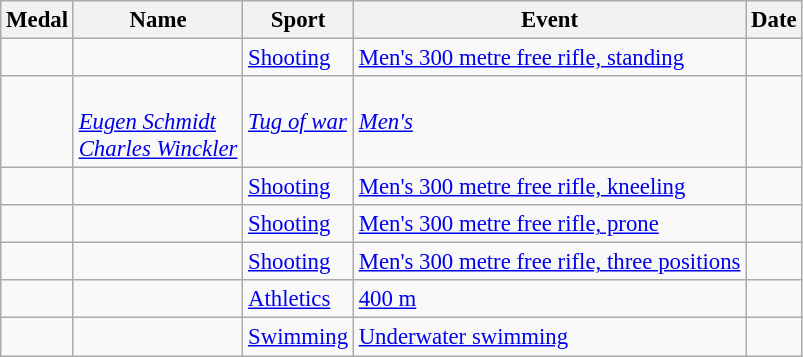<table class="wikitable sortable" style=font-size:95%>
<tr>
<th>Medal</th>
<th>Name</th>
<th>Sport</th>
<th>Event</th>
<th>Date</th>
</tr>
<tr>
<td></td>
<td></td>
<td><a href='#'>Shooting</a></td>
<td><a href='#'>Men's 300 metre free rifle, standing</a></td>
<td></td>
</tr>
<tr>
<td><em></em></td>
<td><em><br><a href='#'>Eugen Schmidt</a><br><a href='#'>Charles Winckler</a></em></td>
<td><em><a href='#'>Tug of war</a></em></td>
<td><em><a href='#'>Men's</a></em></td>
<td><em></em></td>
</tr>
<tr>
<td></td>
<td></td>
<td><a href='#'>Shooting</a></td>
<td><a href='#'>Men's 300 metre free rifle, kneeling</a></td>
<td></td>
</tr>
<tr>
<td></td>
<td></td>
<td><a href='#'>Shooting</a></td>
<td><a href='#'>Men's 300 metre free rifle, prone</a></td>
<td></td>
</tr>
<tr>
<td></td>
<td></td>
<td><a href='#'>Shooting</a></td>
<td><a href='#'>Men's 300 metre free rifle, three positions</a></td>
<td></td>
</tr>
<tr>
<td></td>
<td></td>
<td><a href='#'>Athletics</a></td>
<td><a href='#'>400 m</a></td>
<td></td>
</tr>
<tr>
<td></td>
<td></td>
<td><a href='#'>Swimming</a></td>
<td><a href='#'>Underwater swimming</a></td>
<td></td>
</tr>
</table>
